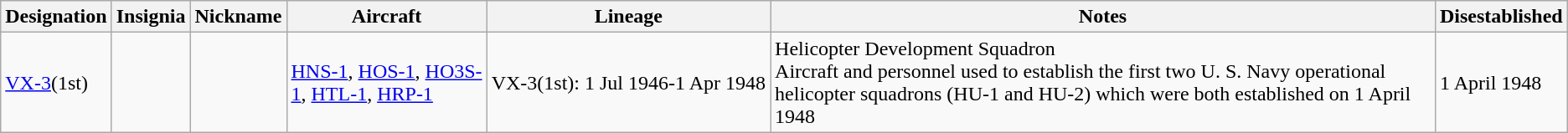<table class="wikitable">
<tr>
<th>Designation</th>
<th>Insignia</th>
<th>Nickname</th>
<th>Aircraft</th>
<th>Lineage</th>
<th>Notes</th>
<th>Disestablished</th>
</tr>
<tr>
<td><a href='#'>VX-3</a>(1st)</td>
<td></td>
<td></td>
<td><a href='#'>HNS-1</a>, <a href='#'>HOS-1</a>, <a href='#'>HO3S-1</a>, <a href='#'>HTL-1</a>, <a href='#'>HRP-1</a></td>
<td style="white-space: nowrap;">VX-3(1st): 1 Jul 1946-1 Apr 1948</td>
<td>Helicopter Development Squadron<br>Aircraft and personnel used to establish the first two U. S. Navy operational helicopter squadrons (HU-1 and HU-2) which were both established on 1 April 1948</td>
<td>1 April 1948</td>
</tr>
</table>
